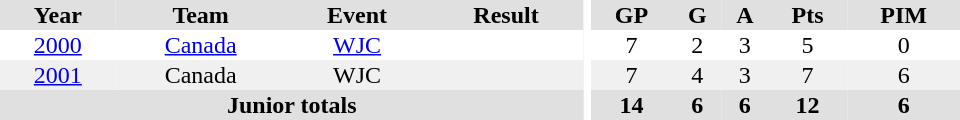<table border="0" cellpadding="1" cellspacing="0" ID="Table3" style="text-align:center; width:40em">
<tr ALIGN="center" bgcolor="#e0e0e0">
<th>Year</th>
<th>Team</th>
<th>Event</th>
<th>Result</th>
<th rowspan="99" bgcolor="#ffffff"></th>
<th>GP</th>
<th>G</th>
<th>A</th>
<th>Pts</th>
<th>PIM</th>
</tr>
<tr>
<td><a href='#'>2000</a></td>
<td><a href='#'>Canada</a></td>
<td><a href='#'>WJC</a></td>
<td></td>
<td>7</td>
<td>2</td>
<td>3</td>
<td>5</td>
<td>0</td>
</tr>
<tr bgcolor="#f0f0f0">
<td><a href='#'>2001</a></td>
<td>Canada</td>
<td>WJC</td>
<td></td>
<td>7</td>
<td>4</td>
<td>3</td>
<td>7</td>
<td>6</td>
</tr>
<tr bgcolor="#e0e0e0">
<th colspan="4">Junior totals</th>
<th>14</th>
<th>6</th>
<th>6</th>
<th>12</th>
<th>6</th>
</tr>
</table>
